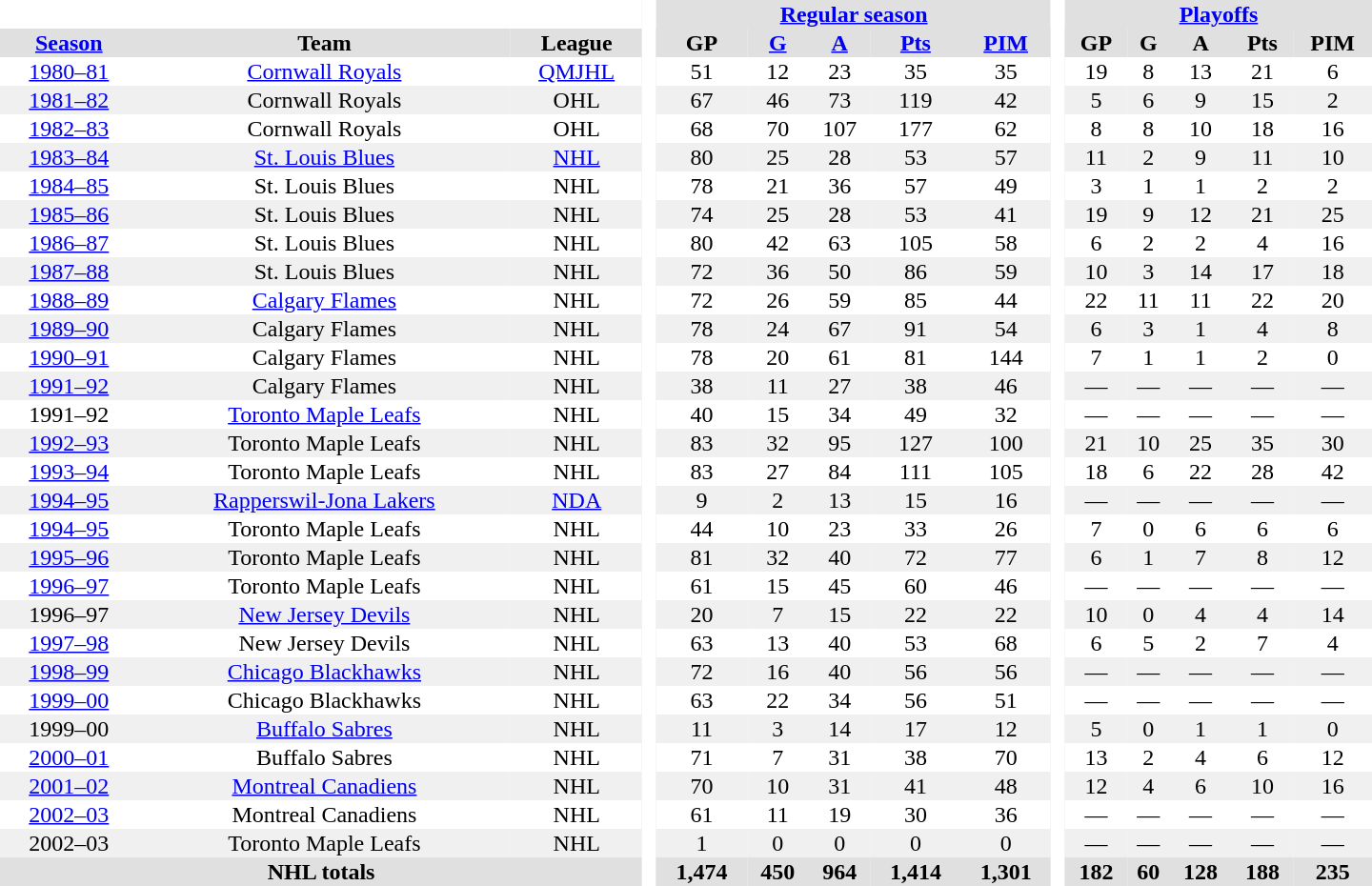<table border="0" cellpadding="1" cellspacing="0" style="text-align:center; width:60em;">
<tr bgcolor="#e0e0e0">
<th colspan="3" bgcolor="#ffffff"> </th>
<th rowspan="99" bgcolor="#ffffff"> </th>
<th colspan="5"><a href='#'>Regular season</a></th>
<th rowspan="99" bgcolor="#ffffff"> </th>
<th colspan="5"><a href='#'>Playoffs</a></th>
</tr>
<tr bgcolor="#e0e0e0">
<th><a href='#'>Season</a></th>
<th>Team</th>
<th>League</th>
<th>GP</th>
<th><a href='#'>G</a></th>
<th><a href='#'>A</a></th>
<th><a href='#'>Pts</a></th>
<th><a href='#'>PIM</a></th>
<th>GP</th>
<th>G</th>
<th>A</th>
<th>Pts</th>
<th>PIM</th>
</tr>
<tr>
<td><a href='#'>1980–81</a></td>
<td><a href='#'>Cornwall Royals</a></td>
<td><a href='#'>QMJHL</a></td>
<td>51</td>
<td>12</td>
<td>23</td>
<td>35</td>
<td>35</td>
<td>19</td>
<td>8</td>
<td>13</td>
<td>21</td>
<td>6</td>
</tr>
<tr bgcolor="#f0f0f0">
<td><a href='#'>1981–82</a></td>
<td>Cornwall Royals</td>
<td>OHL</td>
<td>67</td>
<td>46</td>
<td>73</td>
<td>119</td>
<td>42</td>
<td>5</td>
<td>6</td>
<td>9</td>
<td>15</td>
<td>2</td>
</tr>
<tr>
<td><a href='#'>1982–83</a></td>
<td>Cornwall Royals</td>
<td>OHL</td>
<td>68</td>
<td>70</td>
<td>107</td>
<td>177</td>
<td>62</td>
<td>8</td>
<td>8</td>
<td>10</td>
<td>18</td>
<td>16</td>
</tr>
<tr bgcolor="#f0f0f0">
<td><a href='#'>1983–84</a></td>
<td><a href='#'>St. Louis Blues</a></td>
<td><a href='#'>NHL</a></td>
<td>80</td>
<td>25</td>
<td>28</td>
<td>53</td>
<td>57</td>
<td>11</td>
<td>2</td>
<td>9</td>
<td>11</td>
<td>10</td>
</tr>
<tr>
<td><a href='#'>1984–85</a></td>
<td>St. Louis Blues</td>
<td>NHL</td>
<td>78</td>
<td>21</td>
<td>36</td>
<td>57</td>
<td>49</td>
<td>3</td>
<td>1</td>
<td>1</td>
<td>2</td>
<td>2</td>
</tr>
<tr bgcolor="#f0f0f0">
<td><a href='#'>1985–86</a></td>
<td>St. Louis Blues</td>
<td>NHL</td>
<td>74</td>
<td>25</td>
<td>28</td>
<td>53</td>
<td>41</td>
<td>19</td>
<td>9</td>
<td>12</td>
<td>21</td>
<td>25</td>
</tr>
<tr>
<td><a href='#'>1986–87</a></td>
<td>St. Louis Blues</td>
<td>NHL</td>
<td>80</td>
<td>42</td>
<td>63</td>
<td>105</td>
<td>58</td>
<td>6</td>
<td>2</td>
<td>2</td>
<td>4</td>
<td>16</td>
</tr>
<tr bgcolor="#f0f0f0">
<td><a href='#'>1987–88</a></td>
<td>St. Louis Blues</td>
<td>NHL</td>
<td>72</td>
<td>36</td>
<td>50</td>
<td>86</td>
<td>59</td>
<td>10</td>
<td>3</td>
<td>14</td>
<td>17</td>
<td>18</td>
</tr>
<tr>
<td><a href='#'>1988–89</a></td>
<td><a href='#'>Calgary Flames</a></td>
<td>NHL</td>
<td>72</td>
<td>26</td>
<td>59</td>
<td>85</td>
<td>44</td>
<td>22</td>
<td>11</td>
<td>11</td>
<td>22</td>
<td>20</td>
</tr>
<tr bgcolor="#f0f0f0">
<td><a href='#'>1989–90</a></td>
<td>Calgary Flames</td>
<td>NHL</td>
<td>78</td>
<td>24</td>
<td>67</td>
<td>91</td>
<td>54</td>
<td>6</td>
<td>3</td>
<td>1</td>
<td>4</td>
<td>8</td>
</tr>
<tr>
<td><a href='#'>1990–91</a></td>
<td>Calgary Flames</td>
<td>NHL</td>
<td>78</td>
<td>20</td>
<td>61</td>
<td>81</td>
<td>144</td>
<td>7</td>
<td>1</td>
<td>1</td>
<td>2</td>
<td>0</td>
</tr>
<tr bgcolor="#f0f0f0">
<td><a href='#'>1991–92</a></td>
<td>Calgary Flames</td>
<td>NHL</td>
<td>38</td>
<td>11</td>
<td>27</td>
<td>38</td>
<td>46</td>
<td>—</td>
<td>—</td>
<td>—</td>
<td>—</td>
<td>—</td>
</tr>
<tr>
<td>1991–92</td>
<td><a href='#'>Toronto Maple Leafs</a></td>
<td>NHL</td>
<td>40</td>
<td>15</td>
<td>34</td>
<td>49</td>
<td>32</td>
<td>—</td>
<td>—</td>
<td>—</td>
<td>—</td>
<td>—</td>
</tr>
<tr bgcolor="#f0f0f0">
<td><a href='#'>1992–93</a></td>
<td>Toronto Maple Leafs</td>
<td>NHL</td>
<td>83</td>
<td>32</td>
<td>95</td>
<td>127</td>
<td>100</td>
<td>21</td>
<td>10</td>
<td>25</td>
<td>35</td>
<td>30</td>
</tr>
<tr>
<td><a href='#'>1993–94</a></td>
<td>Toronto Maple Leafs</td>
<td>NHL</td>
<td>83</td>
<td>27</td>
<td>84</td>
<td>111</td>
<td>105</td>
<td>18</td>
<td>6</td>
<td>22</td>
<td>28</td>
<td>42</td>
</tr>
<tr bgcolor="#f0f0f0">
<td><a href='#'>1994–95</a></td>
<td><a href='#'>Rapperswil-Jona Lakers</a></td>
<td><a href='#'>NDA</a></td>
<td>9</td>
<td>2</td>
<td>13</td>
<td>15</td>
<td>16</td>
<td>—</td>
<td>—</td>
<td>—</td>
<td>—</td>
<td>—</td>
</tr>
<tr>
<td><a href='#'>1994–95</a></td>
<td>Toronto Maple Leafs</td>
<td>NHL</td>
<td>44</td>
<td>10</td>
<td>23</td>
<td>33</td>
<td>26</td>
<td>7</td>
<td>0</td>
<td>6</td>
<td>6</td>
<td>6</td>
</tr>
<tr bgcolor="#f0f0f0">
<td><a href='#'>1995–96</a></td>
<td>Toronto Maple Leafs</td>
<td>NHL</td>
<td>81</td>
<td>32</td>
<td>40</td>
<td>72</td>
<td>77</td>
<td>6</td>
<td>1</td>
<td>7</td>
<td>8</td>
<td>12</td>
</tr>
<tr>
<td><a href='#'>1996–97</a></td>
<td>Toronto Maple Leafs</td>
<td>NHL</td>
<td>61</td>
<td>15</td>
<td>45</td>
<td>60</td>
<td>46</td>
<td>—</td>
<td>—</td>
<td>—</td>
<td>—</td>
<td>—</td>
</tr>
<tr bgcolor="#f0f0f0">
<td>1996–97</td>
<td><a href='#'>New Jersey Devils</a></td>
<td>NHL</td>
<td>20</td>
<td>7</td>
<td>15</td>
<td>22</td>
<td>22</td>
<td>10</td>
<td>0</td>
<td>4</td>
<td>4</td>
<td>14</td>
</tr>
<tr>
<td><a href='#'>1997–98</a></td>
<td>New Jersey Devils</td>
<td>NHL</td>
<td>63</td>
<td>13</td>
<td>40</td>
<td>53</td>
<td>68</td>
<td>6</td>
<td>5</td>
<td>2</td>
<td>7</td>
<td>4</td>
</tr>
<tr bgcolor="#f0f0f0">
<td><a href='#'>1998–99</a></td>
<td><a href='#'>Chicago Blackhawks</a></td>
<td>NHL</td>
<td>72</td>
<td>16</td>
<td>40</td>
<td>56</td>
<td>56</td>
<td>—</td>
<td>—</td>
<td>—</td>
<td>—</td>
<td>—</td>
</tr>
<tr>
<td><a href='#'>1999–00</a></td>
<td>Chicago Blackhawks</td>
<td>NHL</td>
<td>63</td>
<td>22</td>
<td>34</td>
<td>56</td>
<td>51</td>
<td>—</td>
<td>—</td>
<td>—</td>
<td>—</td>
<td>—</td>
</tr>
<tr bgcolor="#f0f0f0">
<td>1999–00</td>
<td><a href='#'>Buffalo Sabres</a></td>
<td>NHL</td>
<td>11</td>
<td>3</td>
<td>14</td>
<td>17</td>
<td>12</td>
<td>5</td>
<td>0</td>
<td>1</td>
<td>1</td>
<td>0</td>
</tr>
<tr>
<td><a href='#'>2000–01</a></td>
<td>Buffalo Sabres</td>
<td>NHL</td>
<td>71</td>
<td>7</td>
<td>31</td>
<td>38</td>
<td>70</td>
<td>13</td>
<td>2</td>
<td>4</td>
<td>6</td>
<td>12</td>
</tr>
<tr bgcolor="#f0f0f0">
<td><a href='#'>2001–02</a></td>
<td><a href='#'>Montreal Canadiens</a></td>
<td>NHL</td>
<td>70</td>
<td>10</td>
<td>31</td>
<td>41</td>
<td>48</td>
<td>12</td>
<td>4</td>
<td>6</td>
<td>10</td>
<td>16</td>
</tr>
<tr>
<td><a href='#'>2002–03</a></td>
<td>Montreal Canadiens</td>
<td>NHL</td>
<td>61</td>
<td>11</td>
<td>19</td>
<td>30</td>
<td>36</td>
<td>—</td>
<td>—</td>
<td>—</td>
<td>—</td>
<td>—</td>
</tr>
<tr bgcolor="#f0f0f0">
<td>2002–03</td>
<td>Toronto Maple Leafs</td>
<td>NHL</td>
<td>1</td>
<td>0</td>
<td>0</td>
<td>0</td>
<td>0</td>
<td>—</td>
<td>—</td>
<td>—</td>
<td>—</td>
<td>—</td>
</tr>
<tr bgcolor="#e0e0e0">
<th colspan="3">NHL totals</th>
<th>1,474</th>
<th>450</th>
<th>964</th>
<th>1,414</th>
<th>1,301</th>
<th>182</th>
<th>60</th>
<th>128</th>
<th>188</th>
<th>235</th>
</tr>
</table>
